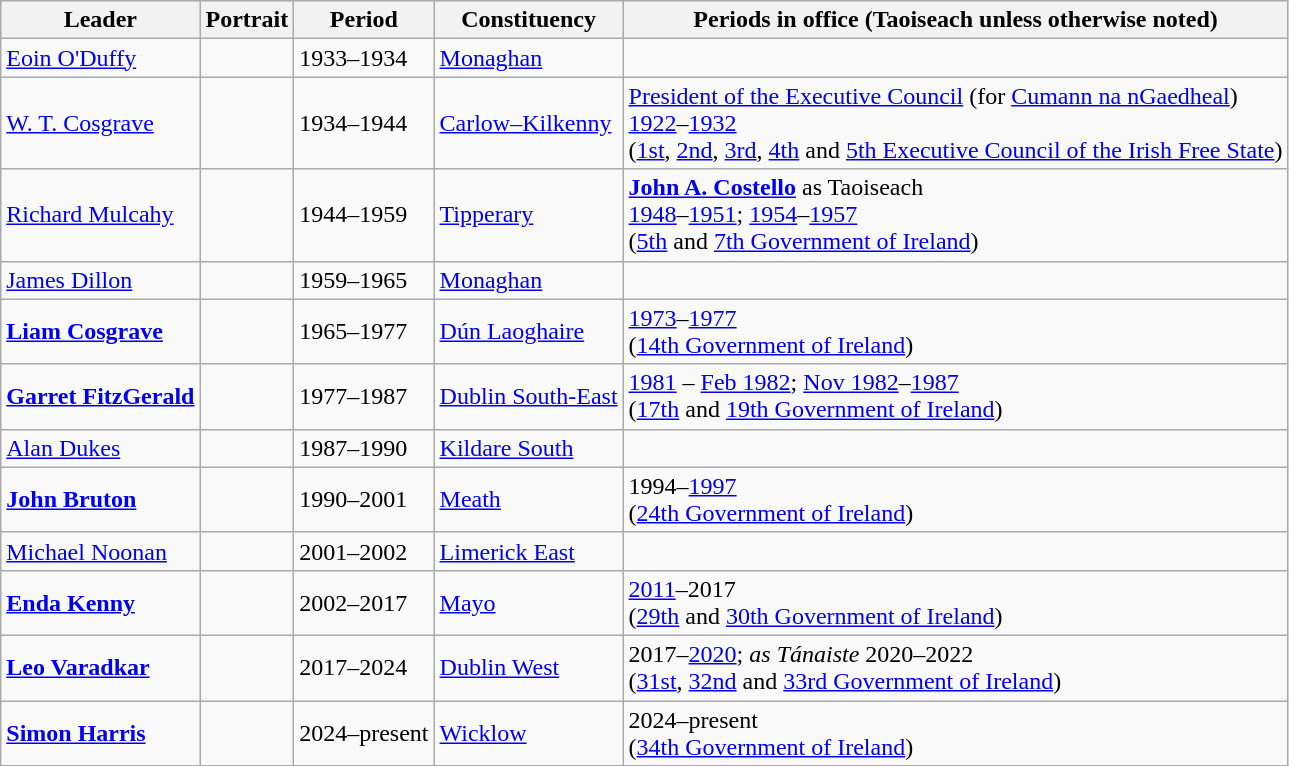<table class=wikitable>
<tr>
<th>Leader</th>
<th>Portrait</th>
<th>Period</th>
<th>Constituency</th>
<th>Periods in office (Taoiseach unless otherwise noted)</th>
</tr>
<tr>
<td><a href='#'>Eoin O'Duffy</a></td>
<td></td>
<td>1933–1934</td>
<td><a href='#'>Monaghan</a></td>
<td></td>
</tr>
<tr>
<td><a href='#'>W. T. Cosgrave</a></td>
<td></td>
<td>1934–1944</td>
<td><a href='#'>Carlow–Kilkenny</a></td>
<td><a href='#'>President of the Executive Council</a> (for <a href='#'>Cumann na nGaedheal</a>)<br><a href='#'>1922</a>–<a href='#'>1932</a><br>(<a href='#'>1st</a>, <a href='#'>2nd</a>, <a href='#'>3rd</a>,
<a href='#'>4th</a> and <a href='#'>5th Executive Council of the Irish Free State</a>)</td>
</tr>
<tr>
<td><a href='#'>Richard Mulcahy</a></td>
<td></td>
<td>1944–1959</td>
<td><a href='#'>Tipperary</a></td>
<td><strong><a href='#'>John A. Costello</a></strong> as Taoiseach<br><a href='#'>1948</a>–<a href='#'>1951</a>; <a href='#'>1954</a>–<a href='#'>1957</a><br>(<a href='#'>5th</a> and <a href='#'>7th Government of Ireland</a>)</td>
</tr>
<tr>
<td><a href='#'>James Dillon</a></td>
<td></td>
<td>1959–1965</td>
<td><a href='#'>Monaghan</a></td>
<td></td>
</tr>
<tr>
<td><strong><a href='#'>Liam Cosgrave</a></strong></td>
<td></td>
<td>1965–1977</td>
<td><a href='#'>Dún Laoghaire</a></td>
<td><a href='#'>1973</a>–<a href='#'>1977</a><br>(<a href='#'>14th Government of Ireland</a>)</td>
</tr>
<tr>
<td><strong><a href='#'>Garret FitzGerald</a></strong></td>
<td></td>
<td>1977–1987</td>
<td><a href='#'>Dublin South-East</a></td>
<td><a href='#'>1981</a> – <a href='#'>Feb 1982</a>; <a href='#'>Nov 1982</a>–<a href='#'>1987</a><br>(<a href='#'>17th</a> and <a href='#'>19th Government of Ireland</a>)</td>
</tr>
<tr>
<td><a href='#'>Alan Dukes</a></td>
<td></td>
<td>1987–1990</td>
<td><a href='#'>Kildare South</a></td>
<td></td>
</tr>
<tr>
<td><strong><a href='#'>John Bruton</a></strong></td>
<td></td>
<td>1990–2001</td>
<td><a href='#'>Meath</a></td>
<td>1994–<a href='#'>1997</a><br>(<a href='#'>24th Government of Ireland</a>)</td>
</tr>
<tr>
<td><a href='#'>Michael Noonan</a></td>
<td></td>
<td>2001–2002</td>
<td><a href='#'>Limerick East</a></td>
<td></td>
</tr>
<tr>
<td><strong><a href='#'>Enda Kenny</a></strong></td>
<td></td>
<td>2002–2017</td>
<td><a href='#'>Mayo</a></td>
<td><a href='#'>2011</a>–2017<br>(<a href='#'>29th</a> and <a href='#'>30th Government of Ireland</a>)</td>
</tr>
<tr>
<td><strong><a href='#'>Leo Varadkar</a></strong></td>
<td></td>
<td>2017–2024</td>
<td><a href='#'>Dublin West</a></td>
<td>2017–<a href='#'>2020</a>; <em>as Tánaiste</em> 2020–2022<br>(<a href='#'>31st</a>, <a href='#'>32nd</a> and <a href='#'>33rd Government of Ireland</a>)</td>
</tr>
<tr>
<td><strong><a href='#'>Simon Harris</a></strong></td>
<td></td>
<td>2024–present</td>
<td><a href='#'>Wicklow</a></td>
<td>2024–present<br>(<a href='#'>34th Government of Ireland</a>)</td>
</tr>
</table>
